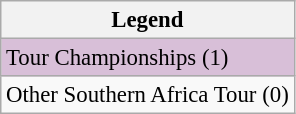<table class="wikitable" style="font-size:95%;">
<tr>
<th>Legend</th>
</tr>
<tr style="background:thistle;">
<td>Tour Championships (1)</td>
</tr>
<tr>
<td>Other Southern Africa Tour (0)</td>
</tr>
</table>
